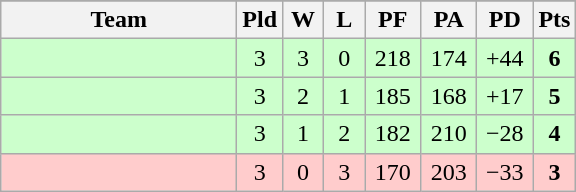<table class=wikitable>
<tr align=center>
</tr>
<tr>
<th width=150>Team</th>
<th width=20>Pld</th>
<th width=20>W</th>
<th width=20>L</th>
<th width=30>PF</th>
<th width=30>PA</th>
<th width=30>PD</th>
<th width=20>Pts</th>
</tr>
<tr align=center bgcolor=#ccffcc>
<td align=left></td>
<td>3</td>
<td>3</td>
<td>0</td>
<td>218</td>
<td>174</td>
<td>+44</td>
<td><strong>6</strong></td>
</tr>
<tr align=center bgcolor=#ccffcc>
<td align=left></td>
<td>3</td>
<td>2</td>
<td>1</td>
<td>185</td>
<td>168</td>
<td>+17</td>
<td><strong>5</strong></td>
</tr>
<tr align=center bgcolor=#ccffcc>
<td align=left></td>
<td>3</td>
<td>1</td>
<td>2</td>
<td>182</td>
<td>210</td>
<td>−28</td>
<td><strong>4</strong></td>
</tr>
<tr align=center bgcolor=#ffcccc>
<td align=left></td>
<td>3</td>
<td>0</td>
<td>3</td>
<td>170</td>
<td>203</td>
<td>−33</td>
<td><strong>3</strong></td>
</tr>
</table>
